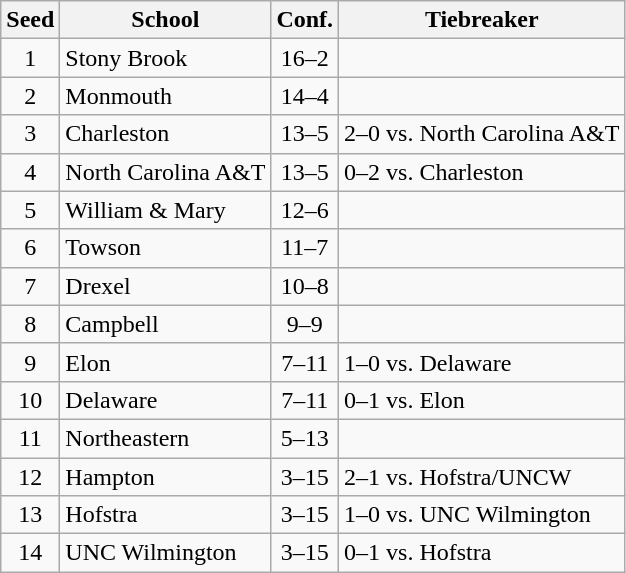<table class="wikitable" style="text-align:center">
<tr>
<th>Seed</th>
<th>School</th>
<th>Conf.</th>
<th>Tiebreaker</th>
</tr>
<tr>
<td>1</td>
<td align=left>Stony Brook</td>
<td>16–2</td>
<td align=left></td>
</tr>
<tr>
<td>2</td>
<td align=left>Monmouth</td>
<td>14–4</td>
<td align=left></td>
</tr>
<tr>
<td>3</td>
<td align=left>Charleston</td>
<td>13–5</td>
<td align=left>2–0 vs. North Carolina A&T</td>
</tr>
<tr>
<td>4</td>
<td align=left>North Carolina A&T</td>
<td>13–5</td>
<td align=left>0–2 vs. Charleston</td>
</tr>
<tr>
<td>5</td>
<td align=left>William & Mary</td>
<td>12–6</td>
<td align=left></td>
</tr>
<tr>
<td>6</td>
<td align=left>Towson</td>
<td>11–7</td>
<td align=left></td>
</tr>
<tr>
<td>7</td>
<td align=left>Drexel</td>
<td>10–8</td>
<td align=left></td>
</tr>
<tr>
<td>8</td>
<td align=left>Campbell</td>
<td>9–9</td>
<td align=left></td>
</tr>
<tr>
<td>9</td>
<td align=left>Elon</td>
<td>7–11</td>
<td align=left>1–0 vs. Delaware</td>
</tr>
<tr>
<td>10</td>
<td align=left>Delaware</td>
<td>7–11</td>
<td align=left>0–1 vs. Elon</td>
</tr>
<tr>
<td>11</td>
<td align=left>Northeastern</td>
<td>5–13</td>
<td align=left></td>
</tr>
<tr>
<td>12</td>
<td align=left>Hampton</td>
<td>3–15</td>
<td align=left>2–1 vs. Hofstra/UNCW</td>
</tr>
<tr>
<td>13</td>
<td align=left>Hofstra</td>
<td>3–15</td>
<td align=left>1–0 vs. UNC Wilmington</td>
</tr>
<tr>
<td>14</td>
<td align=left>UNC Wilmington</td>
<td>3–15</td>
<td align=left>0–1 vs. Hofstra</td>
</tr>
</table>
